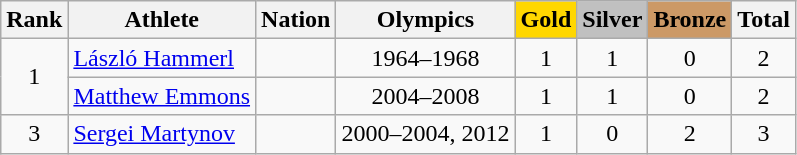<table class="wikitable sortable" style="text-align:center">
<tr>
<th>Rank</th>
<th>Athlete</th>
<th>Nation</th>
<th>Olympics</th>
<th style="background-color:gold">Gold</th>
<th style="background-color:silver">Silver</th>
<th style="background-color:#cc9966">Bronze</th>
<th>Total</th>
</tr>
<tr>
<td rowspan=2>1</td>
<td align=left data-sort-value="Hammerl, László"><a href='#'>László Hammerl</a></td>
<td align=left></td>
<td>1964–1968</td>
<td>1</td>
<td>1</td>
<td>0</td>
<td>2</td>
</tr>
<tr>
<td align=left data-sort-value="Emmons, Matthew"><a href='#'>Matthew Emmons</a></td>
<td align=left></td>
<td>2004–2008</td>
<td>1</td>
<td>1</td>
<td>0</td>
<td>2</td>
</tr>
<tr>
<td>3</td>
<td align=left data-sort-value="Martynov, Sergei"><a href='#'>Sergei Martynov</a></td>
<td align=left></td>
<td>2000–2004, 2012</td>
<td>1</td>
<td>0</td>
<td>2</td>
<td>3</td>
</tr>
</table>
